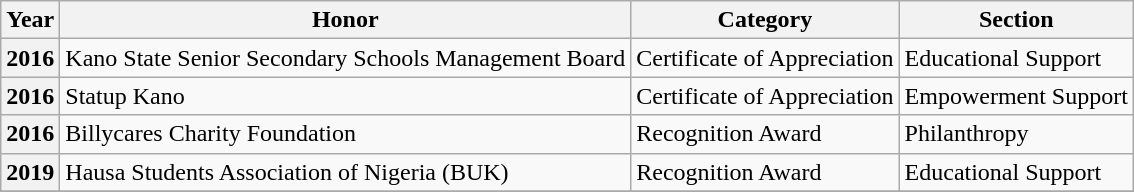<table class="wikitable sortable">
<tr>
<th>Year</th>
<th>Honor</th>
<th>Category</th>
<th>Section</th>
</tr>
<tr>
<th scope="row">2016</th>
<td>Kano State Senior Secondary Schools Management Board</td>
<td>Certificate of Appreciation</td>
<td>Educational Support</td>
</tr>
<tr>
<th scope="row">2016</th>
<td>Statup Kano</td>
<td>Certificate of Appreciation</td>
<td>Empowerment Support</td>
</tr>
<tr>
<th scope="row">2016</th>
<td>Billycares Charity Foundation</td>
<td>Recognition Award</td>
<td>Philanthropy</td>
</tr>
<tr>
<th scope="row">2019</th>
<td>Hausa Students Association of Nigeria (BUK)</td>
<td>Recognition Award</td>
<td>Educational Support</td>
</tr>
<tr>
</tr>
</table>
